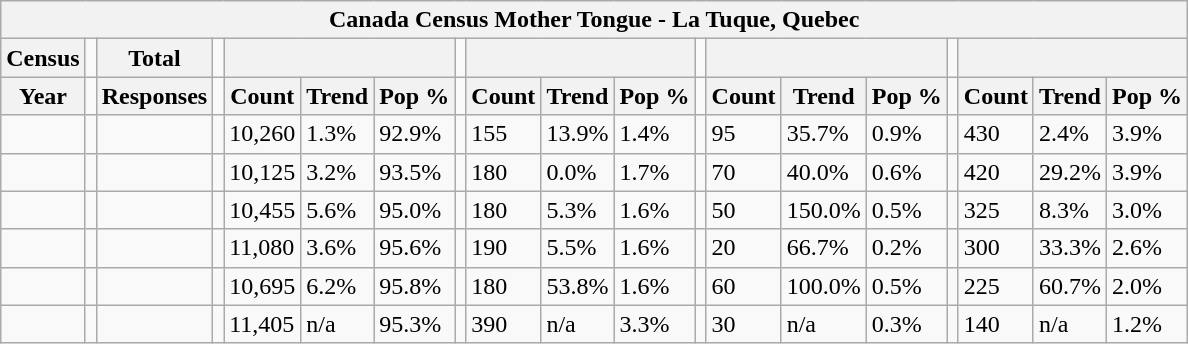<table class="wikitable">
<tr>
<th colspan="19">Canada Census Mother Tongue - La Tuque, Quebec</th>
</tr>
<tr>
<th>Census</th>
<td></td>
<th>Total</th>
<td colspan="1"></td>
<th colspan="3"></th>
<td colspan="1"></td>
<th colspan="3"></th>
<td colspan="1"></td>
<th colspan="3"></th>
<td colspan="1"></td>
<th colspan="3"></th>
</tr>
<tr>
<th>Year</th>
<td></td>
<th>Responses</th>
<td></td>
<th>Count</th>
<th>Trend</th>
<th>Pop %</th>
<td></td>
<th>Count</th>
<th>Trend</th>
<th>Pop %</th>
<td></td>
<th>Count</th>
<th>Trend</th>
<th>Pop %</th>
<td></td>
<th>Count</th>
<th>Trend</th>
<th>Pop %</th>
</tr>
<tr>
<td></td>
<td></td>
<td></td>
<td></td>
<td>10,260</td>
<td> 1.3%</td>
<td>92.9%</td>
<td></td>
<td>155</td>
<td> 13.9%</td>
<td>1.4%</td>
<td></td>
<td>95</td>
<td> 35.7%</td>
<td>0.9%</td>
<td></td>
<td>430</td>
<td> 2.4%</td>
<td>3.9%</td>
</tr>
<tr>
<td></td>
<td></td>
<td></td>
<td></td>
<td>10,125</td>
<td> 3.2%</td>
<td>93.5%</td>
<td></td>
<td>180</td>
<td> 0.0%</td>
<td>1.7%</td>
<td></td>
<td>70</td>
<td> 40.0%</td>
<td>0.6%</td>
<td></td>
<td>420</td>
<td> 29.2%</td>
<td>3.9%</td>
</tr>
<tr>
<td></td>
<td></td>
<td></td>
<td></td>
<td>10,455</td>
<td> 5.6%</td>
<td>95.0%</td>
<td></td>
<td>180</td>
<td> 5.3%</td>
<td>1.6%</td>
<td></td>
<td>50</td>
<td> 150.0%</td>
<td>0.5%</td>
<td></td>
<td>325</td>
<td> 8.3%</td>
<td>3.0%</td>
</tr>
<tr>
<td></td>
<td></td>
<td></td>
<td></td>
<td>11,080</td>
<td> 3.6%</td>
<td>95.6%</td>
<td></td>
<td>190</td>
<td> 5.5%</td>
<td>1.6%</td>
<td></td>
<td>20</td>
<td> 66.7%</td>
<td>0.2%</td>
<td></td>
<td>300</td>
<td> 33.3%</td>
<td>2.6%</td>
</tr>
<tr>
<td></td>
<td></td>
<td></td>
<td></td>
<td>10,695</td>
<td> 6.2%</td>
<td>95.8%</td>
<td></td>
<td>180</td>
<td> 53.8%</td>
<td>1.6%</td>
<td></td>
<td>60</td>
<td> 100.0%</td>
<td>0.5%</td>
<td></td>
<td>225</td>
<td> 60.7%</td>
<td>2.0%</td>
</tr>
<tr>
<td></td>
<td></td>
<td></td>
<td></td>
<td>11,405</td>
<td>n/a</td>
<td>95.3%</td>
<td></td>
<td>390</td>
<td>n/a</td>
<td>3.3%</td>
<td></td>
<td>30</td>
<td>n/a</td>
<td>0.3%</td>
<td></td>
<td>140</td>
<td>n/a</td>
<td>1.2%</td>
</tr>
</table>
